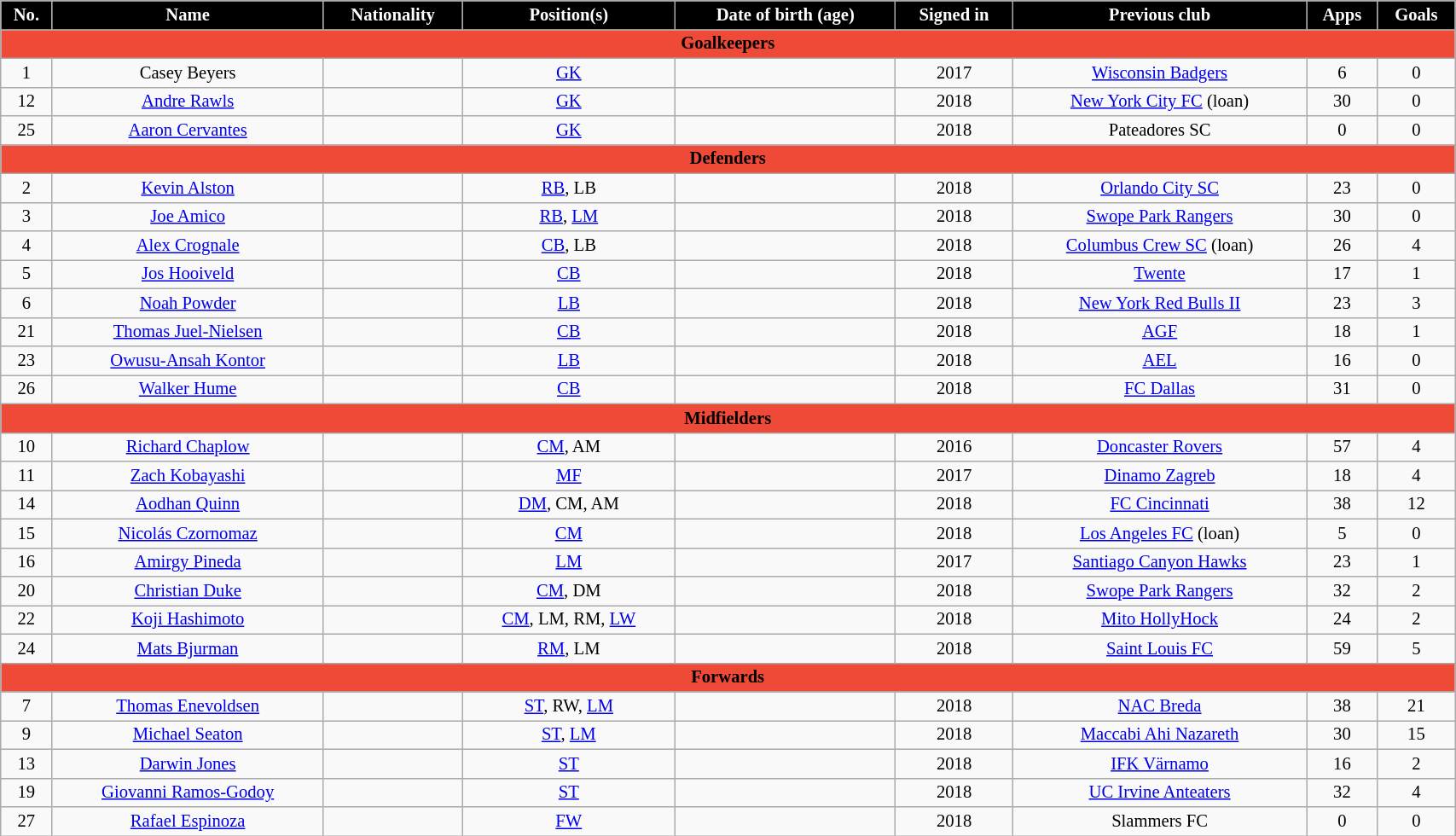<table class="wikitable" style="text-align:center; font-size:86%; width:90%;">
<tr>
<th style="background:black; color:white; text-align:center;">No.</th>
<th style="background:black; color:white; text-align:center;">Name</th>
<th style="background:black; color:white; text-align:center;">Nationality</th>
<th style="background:black; color:white; text-align:center;">Position(s)</th>
<th style="background:black; color:white; text-align:center;">Date of birth (age)</th>
<th style="background:black; color:white; text-align:center;">Signed in</th>
<th style="background:black; color:white; text-align:center;">Previous club</th>
<th style="background:black; color:white; text-align:center;">Apps</th>
<th style="background:black; color:white; text-align:center;">Goals</th>
</tr>
<tr>
<th colspan=9 style="background:#EF4937; color:black; text-align:center;">Goalkeepers</th>
</tr>
<tr>
<td>1</td>
<td>Casey Beyers</td>
<td></td>
<td><a href='#'>GK</a></td>
<td></td>
<td>2017</td>
<td> <a href='#'>Wisconsin Badgers</a></td>
<td>6</td>
<td>0</td>
</tr>
<tr>
<td>12</td>
<td><a href='#'>Andre Rawls</a></td>
<td></td>
<td><a href='#'>GK</a></td>
<td></td>
<td>2018</td>
<td> <a href='#'>New York City FC</a> (loan)</td>
<td>30</td>
<td>0</td>
</tr>
<tr>
<td>25</td>
<td><a href='#'>Aaron Cervantes</a></td>
<td></td>
<td><a href='#'>GK</a></td>
<td></td>
<td>2018</td>
<td> Pateadores SC</td>
<td>0</td>
<td>0</td>
</tr>
<tr>
<th colspan=9 style="background:#EF4937; color:black; text-align:center;">Defenders</th>
</tr>
<tr>
<td>2</td>
<td><a href='#'>Kevin Alston</a></td>
<td></td>
<td><a href='#'>RB</a>, LB</td>
<td></td>
<td>2018</td>
<td> <a href='#'>Orlando City SC</a></td>
<td>23</td>
<td>0</td>
</tr>
<tr>
<td>3</td>
<td><a href='#'>Joe Amico</a></td>
<td></td>
<td><a href='#'>RB</a>, <a href='#'>LM</a></td>
<td></td>
<td>2018</td>
<td> <a href='#'>Swope Park Rangers</a></td>
<td>30</td>
<td>0</td>
</tr>
<tr>
<td>4</td>
<td><a href='#'>Alex Crognale</a></td>
<td></td>
<td><a href='#'>CB</a>, LB</td>
<td></td>
<td>2018</td>
<td> <a href='#'>Columbus Crew SC</a> (loan)</td>
<td>26</td>
<td>4</td>
</tr>
<tr>
<td>5</td>
<td><a href='#'>Jos Hooiveld</a></td>
<td></td>
<td><a href='#'>CB</a></td>
<td></td>
<td>2018</td>
<td> <a href='#'>Twente</a></td>
<td>17</td>
<td>1</td>
</tr>
<tr>
<td>6</td>
<td><a href='#'>Noah Powder</a></td>
<td></td>
<td><a href='#'>LB</a></td>
<td></td>
<td>2018</td>
<td> <a href='#'>New York Red Bulls II</a></td>
<td>23</td>
<td>3</td>
</tr>
<tr>
<td>21</td>
<td><a href='#'>Thomas Juel-Nielsen</a></td>
<td></td>
<td><a href='#'>CB</a></td>
<td></td>
<td>2018</td>
<td> <a href='#'>AGF</a></td>
<td>18</td>
<td>1</td>
</tr>
<tr>
<td>23</td>
<td><a href='#'>Owusu-Ansah Kontor</a></td>
<td></td>
<td><a href='#'>LB</a></td>
<td></td>
<td>2018</td>
<td> <a href='#'>AEL</a></td>
<td>16</td>
<td>0</td>
</tr>
<tr>
<td>26</td>
<td><a href='#'>Walker Hume</a></td>
<td></td>
<td><a href='#'>CB</a></td>
<td></td>
<td>2018</td>
<td> <a href='#'>FC Dallas</a></td>
<td>31</td>
<td>0</td>
</tr>
<tr>
<th colspan=9 style="background:#EF4937; color:black; text-align:center;">Midfielders</th>
</tr>
<tr>
<td>10</td>
<td><a href='#'>Richard Chaplow</a></td>
<td></td>
<td><a href='#'>CM</a>, AM</td>
<td></td>
<td>2016</td>
<td> <a href='#'>Doncaster Rovers</a></td>
<td>57</td>
<td>4</td>
</tr>
<tr>
<td>11</td>
<td><a href='#'>Zach Kobayashi</a></td>
<td></td>
<td><a href='#'>MF</a></td>
<td></td>
<td>2017</td>
<td> <a href='#'>Dinamo Zagreb</a></td>
<td>18</td>
<td>4</td>
</tr>
<tr>
<td>14</td>
<td><a href='#'>Aodhan Quinn</a></td>
<td></td>
<td><a href='#'>DM</a>, CM, AM</td>
<td></td>
<td>2018</td>
<td> <a href='#'>FC Cincinnati</a></td>
<td>38</td>
<td>12</td>
</tr>
<tr>
<td>15</td>
<td><a href='#'>Nicolás Czornomaz</a></td>
<td></td>
<td><a href='#'>CM</a></td>
<td></td>
<td>2018</td>
<td> <a href='#'>Los Angeles FC</a> (loan)</td>
<td>5</td>
<td>0</td>
</tr>
<tr>
<td>16</td>
<td><a href='#'>Amirgy Pineda</a></td>
<td></td>
<td><a href='#'>LM</a></td>
<td></td>
<td>2017</td>
<td> <a href='#'>Santiago Canyon Hawks</a></td>
<td>23</td>
<td>1</td>
</tr>
<tr>
<td>20</td>
<td><a href='#'>Christian Duke</a></td>
<td></td>
<td><a href='#'>CM</a>, DM</td>
<td></td>
<td>2018</td>
<td> <a href='#'>Swope Park Rangers</a></td>
<td>32</td>
<td>2</td>
</tr>
<tr>
<td>22</td>
<td><a href='#'>Koji Hashimoto</a></td>
<td></td>
<td><a href='#'>CM</a>, LM, RM, <a href='#'>LW</a></td>
<td></td>
<td>2018</td>
<td> <a href='#'>Mito HollyHock</a></td>
<td>24</td>
<td>2</td>
</tr>
<tr>
<td>24</td>
<td><a href='#'>Mats Bjurman</a></td>
<td></td>
<td><a href='#'>RM</a>, LM</td>
<td></td>
<td>2018</td>
<td> <a href='#'>Saint Louis FC</a></td>
<td>59</td>
<td>5</td>
</tr>
<tr>
<th colspan=9 style="background:#EF4937; color:black; text-align:center;">Forwards</th>
</tr>
<tr>
<td>7</td>
<td><a href='#'>Thomas Enevoldsen</a></td>
<td></td>
<td><a href='#'>ST</a>, RW, <a href='#'>LM</a></td>
<td></td>
<td>2018</td>
<td> <a href='#'>NAC Breda</a></td>
<td>38</td>
<td>21</td>
</tr>
<tr>
<td>9</td>
<td><a href='#'>Michael Seaton</a></td>
<td></td>
<td><a href='#'>ST</a>, <a href='#'>LM</a></td>
<td></td>
<td>2018</td>
<td> <a href='#'>Maccabi Ahi Nazareth</a></td>
<td>30</td>
<td>15</td>
</tr>
<tr>
<td>13</td>
<td><a href='#'>Darwin Jones</a></td>
<td></td>
<td><a href='#'>ST</a></td>
<td></td>
<td>2018</td>
<td> <a href='#'>IFK Värnamo</a></td>
<td>16</td>
<td>2</td>
</tr>
<tr>
<td>19</td>
<td><a href='#'>Giovanni Ramos-Godoy</a></td>
<td></td>
<td><a href='#'>ST</a></td>
<td></td>
<td>2018</td>
<td> <a href='#'>UC Irvine Anteaters</a></td>
<td>32</td>
<td>4</td>
</tr>
<tr>
<td>27</td>
<td><a href='#'>Rafael Espinoza</a></td>
<td></td>
<td><a href='#'>FW</a></td>
<td></td>
<td>2018</td>
<td> Slammers FC</td>
<td>0</td>
<td>0</td>
</tr>
</table>
